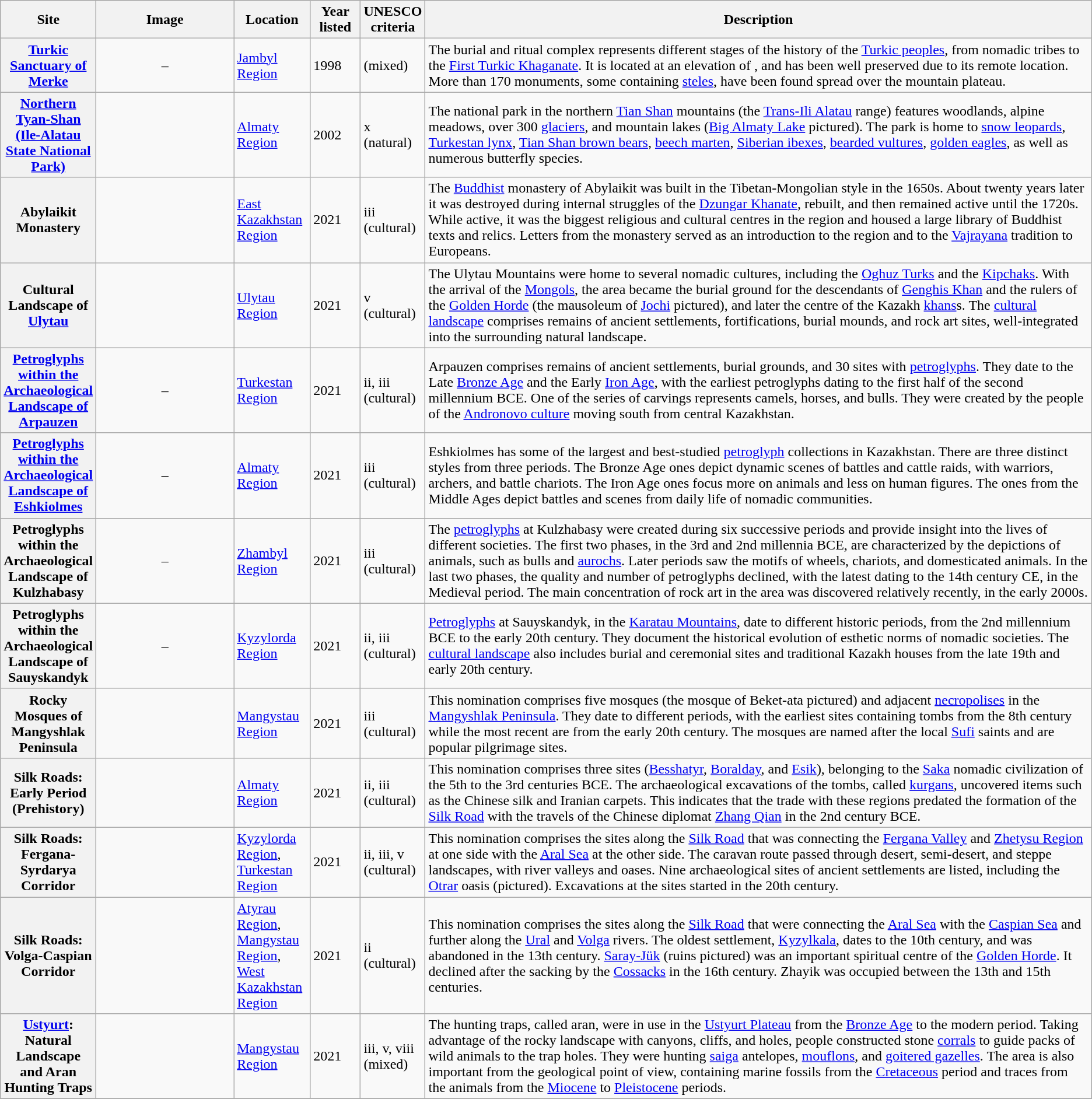<table class="wikitable sortable plainrowheaders">
<tr>
<th style="width:100px;" scope="col">Site</th>
<th class="unsortable" style="width:150px;" scope="col">Image</th>
<th style="width:80px;" scope="col">Location</th>
<th style="width:50px;" scope="col">Year listed</th>
<th style="width:60px;" scope="col">UNESCO criteria</th>
<th scope="col" class="unsortable">Description</th>
</tr>
<tr>
<th scope="row"><a href='#'>Turkic Sanctuary of Merke</a></th>
<td align=center>–</td>
<td><a href='#'>Jambyl Region</a></td>
<td>1998</td>
<td>(mixed)</td>
<td>The burial and ritual complex represents different stages of the history of the <a href='#'>Turkic peoples</a>, from nomadic tribes to the <a href='#'>First Turkic Khaganate</a>. It is located at an elevation of , and has been well preserved due to its remote location. More than 170 monuments, some containing <a href='#'>steles</a>, have been found spread over the mountain plateau.</td>
</tr>
<tr>
<th scope="row"><a href='#'>Northern Tyan-Shan (Ile-Alatau State National Park)</a></th>
<td></td>
<td><a href='#'>Almaty Region</a></td>
<td>2002</td>
<td>x (natural)</td>
<td>The national park in the northern <a href='#'>Tian Shan</a> mountains (the <a href='#'>Trans-Ili Alatau</a> range) features woodlands, alpine meadows, over 300 <a href='#'>glaciers</a>, and mountain lakes (<a href='#'>Big Almaty Lake</a> pictured). The park is home to <a href='#'>snow leopards</a>, <a href='#'>Turkestan lynx</a>, <a href='#'>Tian Shan brown bears</a>, <a href='#'>beech marten</a>, <a href='#'>Siberian ibexes</a>, <a href='#'>bearded vultures</a>, <a href='#'>golden eagles</a>, as well as numerous butterfly species.</td>
</tr>
<tr>
<th scope="row">Abylaikit Monastery</th>
<td align=center></td>
<td><a href='#'>East Kazakhstan Region</a></td>
<td>2021</td>
<td>iii (cultural)</td>
<td>The <a href='#'>Buddhist</a> monastery of Abylaikit was built in the Tibetan-Mongolian style in the 1650s. About twenty years later it was destroyed during internal struggles of the <a href='#'>Dzungar Khanate</a>, rebuilt, and then remained active until the 1720s. While active, it was the biggest religious and cultural centres in the region and housed a large library of Buddhist texts and relics. Letters from the monastery served as an introduction to the region and to the <a href='#'>Vajrayana</a> tradition to Europeans.</td>
</tr>
<tr>
<th scope="row">Cultural Landscape of <a href='#'>Ulytau</a></th>
<td></td>
<td><a href='#'>Ulytau Region</a></td>
<td>2021</td>
<td>v (cultural)</td>
<td>The Ulytau Mountains were home to several nomadic cultures, including the <a href='#'>Oghuz Turks</a> and the <a href='#'>Kipchaks</a>. With the arrival of the <a href='#'>Mongols</a>, the area became the burial ground for the descendants of <a href='#'>Genghis Khan</a> and the rulers of the <a href='#'>Golden Horde</a> (the mausoleum of <a href='#'>Jochi</a> pictured), and later the centre of the Kazakh <a href='#'>khans</a>s. The <a href='#'>cultural landscape</a> comprises remains of ancient settlements, fortifications, burial mounds, and rock art sites, well-integrated into the surrounding natural landscape.</td>
</tr>
<tr>
<th scope="row"><a href='#'>Petroglyphs within the Archaeological Landscape of Arpauzen</a></th>
<td align=center>–</td>
<td><a href='#'>Turkestan Region</a></td>
<td>2021</td>
<td>ii, iii (cultural)</td>
<td>Arpauzen comprises remains of ancient settlements, burial grounds, and 30 sites with <a href='#'>petroglyphs</a>. They date to the Late <a href='#'>Bronze Age</a> and the Early <a href='#'>Iron Age</a>, with the earliest petroglyphs dating to the first half of the second millennium BCE. One of the series of carvings represents camels, horses, and bulls. They were created by the people of the <a href='#'>Andronovo culture</a> moving south from central Kazakhstan.</td>
</tr>
<tr>
<th scope="row"><a href='#'>Petroglyphs within the Archaeological Landscape of Eshkiolmes</a></th>
<td align=center>–</td>
<td><a href='#'>Almaty Region</a></td>
<td>2021</td>
<td>iii (cultural)</td>
<td>Eshkiolmes has some of the largest and best-studied <a href='#'>petroglyph</a> collections in Kazakhstan. There are three distinct styles from three periods. The Bronze Age ones depict dynamic scenes of battles and cattle raids, with warriors, archers, and battle chariots. The Iron Age ones focus more on animals and less on human figures. The ones from the Middle Ages depict battles and scenes from daily life of nomadic communities.</td>
</tr>
<tr>
<th scope="row">Petroglyphs within the Archaeological Landscape of Kulzhabasy</th>
<td align=center>–</td>
<td><a href='#'>Zhambyl Region</a></td>
<td>2021</td>
<td>iii (cultural)</td>
<td>The <a href='#'>petroglyphs</a> at Kulzhabasy were created during six successive periods and provide insight into the lives of different societies. The first two phases, in the 3rd and 2nd millennia BCE, are characterized by the depictions of animals, such as bulls and <a href='#'>aurochs</a>. Later periods saw the motifs of wheels, chariots, and domesticated animals. In the last two phases, the quality and number of petroglyphs declined, with the latest dating to the 14th century CE, in the Medieval period. The main concentration of rock art in the area was discovered relatively recently, in the early 2000s.</td>
</tr>
<tr>
<th scope="row">Petroglyphs within the Archaeological Landscape of Sauyskandyk</th>
<td align=center>–</td>
<td><a href='#'>Kyzylorda Region</a></td>
<td>2021</td>
<td>ii, iii (cultural)</td>
<td><a href='#'>Petroglyphs</a> at Sauyskandyk, in the <a href='#'>Karatau Mountains</a>, date to different historic periods, from the 2nd millennium BCE to the early 20th century. They document the historical evolution of esthetic norms of nomadic societies. The <a href='#'>cultural landscape</a> also includes burial and ceremonial sites and traditional Kazakh houses from the late 19th and early 20th century.</td>
</tr>
<tr>
<th scope="row">Rocky Mosques of Mangyshlak Peninsula</th>
<td></td>
<td><a href='#'>Mangystau Region</a></td>
<td>2021</td>
<td>iii (cultural)</td>
<td>This nomination comprises five mosques (the mosque of Beket-ata pictured) and adjacent <a href='#'>necropolises</a> in the <a href='#'>Mangyshlak Peninsula</a>. They date to different periods, with the earliest sites containing tombs from the 8th century while the most recent are from the early 20th century. The mosques are named after the local <a href='#'>Sufi</a> saints and are popular pilgrimage sites.</td>
</tr>
<tr>
<th scope="row">Silk Roads: Early Period (Prehistory)</th>
<td align=center></td>
<td><a href='#'>Almaty Region</a></td>
<td>2021</td>
<td>ii, iii (cultural)</td>
<td>This nomination comprises three sites (<a href='#'>Besshatyr</a>, <a href='#'>Boralday</a>, and <a href='#'>Esik</a>), belonging to the <a href='#'>Saka</a> nomadic civilization of the 5th to the 3rd centuries BCE. The archaeological excavations of the tombs, called <a href='#'>kurgans</a>, uncovered items such as the Chinese silk and Iranian carpets. This indicates that the trade with these regions predated the formation of the <a href='#'>Silk Road</a> with the travels of the Chinese diplomat <a href='#'>Zhang Qian</a> in the 2nd century BCE.</td>
</tr>
<tr>
<th scope="row">Silk Roads: Fergana-Syrdarya Corridor</th>
<td></td>
<td><a href='#'>Kyzylorda Region</a>, <a href='#'>Turkestan Region</a></td>
<td>2021</td>
<td>ii, iii, v (cultural)</td>
<td>This nomination comprises the sites along the <a href='#'>Silk Road</a> that was connecting the <a href='#'>Fergana Valley</a> and <a href='#'>Zhetysu Region</a> at one side with the <a href='#'>Aral Sea</a> at the other side. The caravan route passed through desert, semi-desert, and steppe landscapes, with river valleys and oases. Nine archaeological sites of ancient settlements are listed, including the <a href='#'>Otrar</a> oasis (pictured). Excavations at the sites started in the 20th century.</td>
</tr>
<tr>
<th scope="row">Silk Roads: Volga-Caspian Corridor</th>
<td></td>
<td><a href='#'>Atyrau Region</a>, <a href='#'>Mangystau Region</a>, <a href='#'>West Kazakhstan Region</a></td>
<td>2021</td>
<td>ii (cultural)</td>
<td>This nomination comprises the sites along the <a href='#'>Silk Road</a> that were connecting the <a href='#'>Aral Sea</a> with the <a href='#'>Caspian Sea</a> and further along the <a href='#'>Ural</a> and <a href='#'>Volga</a> rivers. The oldest settlement, <a href='#'>Kyzylkala</a>, dates to the 10th century, and was abandoned in the 13th century. <a href='#'>Saray-Jük</a> (ruins pictured) was an important spiritual centre of the <a href='#'>Golden Horde</a>. It declined after the sacking by the <a href='#'>Cossacks</a> in the 16th century. Zhayik was occupied between the 13th and 15th centuries.</td>
</tr>
<tr>
<th scope="row"><a href='#'>Ustyurt</a>: Natural Landscape and Aran Hunting Traps</th>
<td align=center></td>
<td><a href='#'>Mangystau Region</a></td>
<td>2021</td>
<td>iii, v, viii (mixed)</td>
<td>The hunting traps, called aran, were in use in the <a href='#'>Ustyurt Plateau</a> from the <a href='#'>Bronze Age</a> to the modern period. Taking advantage of the rocky landscape with canyons, cliffs, and holes, people constructed stone <a href='#'>corrals</a> to guide packs of wild animals to the trap holes. They were hunting <a href='#'>saiga</a> antelopes, <a href='#'>mouflons</a>, and <a href='#'>goitered gazelles</a>. The area is also important from the geological point of view, containing marine fossils from the <a href='#'>Cretaceous</a> period and traces from the animals from the <a href='#'>Miocene</a> to <a href='#'>Pleistocene</a> periods.</td>
</tr>
<tr>
</tr>
</table>
